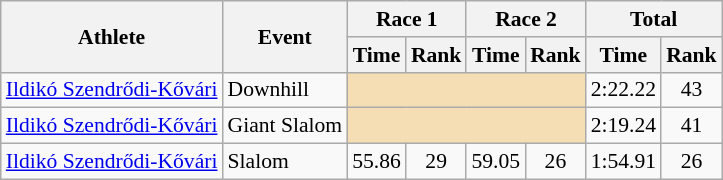<table class="wikitable" style="font-size:90%">
<tr>
<th rowspan="2">Athlete</th>
<th rowspan="2">Event</th>
<th colspan="2">Race 1</th>
<th colspan="2">Race 2</th>
<th colspan="2">Total</th>
</tr>
<tr>
<th>Time</th>
<th>Rank</th>
<th>Time</th>
<th>Rank</th>
<th>Time</th>
<th>Rank</th>
</tr>
<tr>
<td><a href='#'>Ildikó Szendrődi-Kővári</a></td>
<td>Downhill</td>
<td colspan="4" bgcolor="wheat"></td>
<td align="center">2:22.22</td>
<td align="center">43</td>
</tr>
<tr>
<td><a href='#'>Ildikó Szendrődi-Kővári</a></td>
<td>Giant Slalom</td>
<td colspan="4" bgcolor="wheat"></td>
<td align="center">2:19.24</td>
<td align="center">41</td>
</tr>
<tr>
<td><a href='#'>Ildikó Szendrődi-Kővári</a></td>
<td>Slalom</td>
<td align="center">55.86</td>
<td align="center">29</td>
<td align="center">59.05</td>
<td align="center">26</td>
<td align="center">1:54.91</td>
<td align="center">26</td>
</tr>
</table>
